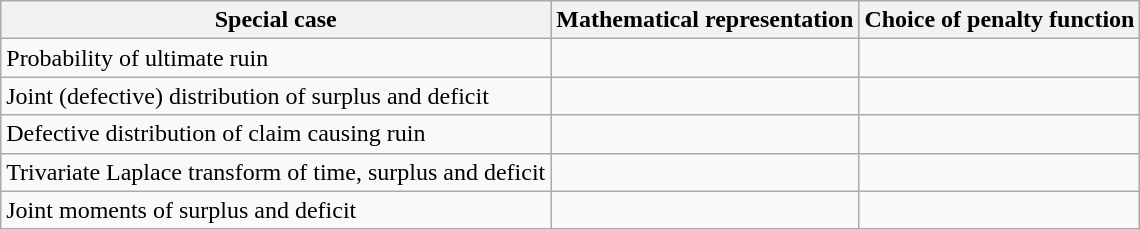<table class="wikitable">
<tr>
<th>Special case</th>
<th>Mathematical representation</th>
<th>Choice of penalty function</th>
</tr>
<tr>
<td>Probability of ultimate ruin</td>
<td></td>
<td></td>
</tr>
<tr>
<td>Joint (defective) distribution of surplus and deficit</td>
<td></td>
<td></td>
</tr>
<tr>
<td>Defective distribution of claim causing ruin</td>
<td></td>
<td></td>
</tr>
<tr>
<td>Trivariate Laplace transform of time, surplus and deficit</td>
<td></td>
<td></td>
</tr>
<tr>
<td>Joint moments of surplus and deficit</td>
<td></td>
<td></td>
</tr>
</table>
